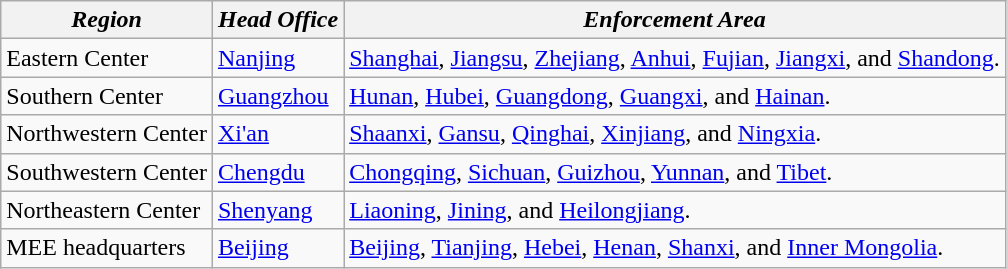<table class="wikitable">
<tr>
<th><em>Region</em></th>
<th><em>Head Office</em></th>
<th><em>Enforcement Area</em></th>
</tr>
<tr>
<td>Eastern Center</td>
<td><a href='#'>Nanjing</a></td>
<td><a href='#'>Shanghai</a>, <a href='#'>Jiangsu</a>, <a href='#'>Zhejiang</a>, <a href='#'>Anhui</a>, <a href='#'>Fujian</a>, <a href='#'>Jiangxi</a>, and <a href='#'>Shandong</a>.</td>
</tr>
<tr>
<td>Southern Center</td>
<td><a href='#'>Guangzhou</a></td>
<td><a href='#'>Hunan</a>, <a href='#'>Hubei</a>, <a href='#'>Guangdong</a>, <a href='#'>Guangxi</a>, and <a href='#'>Hainan</a>.</td>
</tr>
<tr>
<td>Northwestern Center</td>
<td><a href='#'>Xi'an</a></td>
<td><a href='#'>Shaanxi</a>, <a href='#'>Gansu</a>, <a href='#'>Qinghai</a>, <a href='#'>Xinjiang</a>, and <a href='#'>Ningxia</a>.</td>
</tr>
<tr>
<td>Southwestern Center</td>
<td><a href='#'>Chengdu</a></td>
<td><a href='#'>Chongqing</a>, <a href='#'>Sichuan</a>, <a href='#'>Guizhou</a>, <a href='#'>Yunnan</a>, and <a href='#'>Tibet</a>.</td>
</tr>
<tr>
<td>Northeastern Center</td>
<td><a href='#'>Shenyang</a></td>
<td><a href='#'>Liaoning</a>, <a href='#'>Jining</a>, and <a href='#'>Heilongjiang</a>.</td>
</tr>
<tr>
<td>MEE headquarters</td>
<td><a href='#'>Beijing</a></td>
<td><a href='#'>Beijing</a>, <a href='#'>Tianjing</a>, <a href='#'>Hebei</a>, <a href='#'>Henan</a>, <a href='#'>Shanxi</a>, and <a href='#'>Inner Mongolia</a>.</td>
</tr>
</table>
